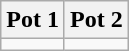<table class="wikitable">
<tr>
<th>Pot 1</th>
<th>Pot 2</th>
</tr>
<tr>
<td valign=top></td>
<td valign=top></td>
</tr>
</table>
